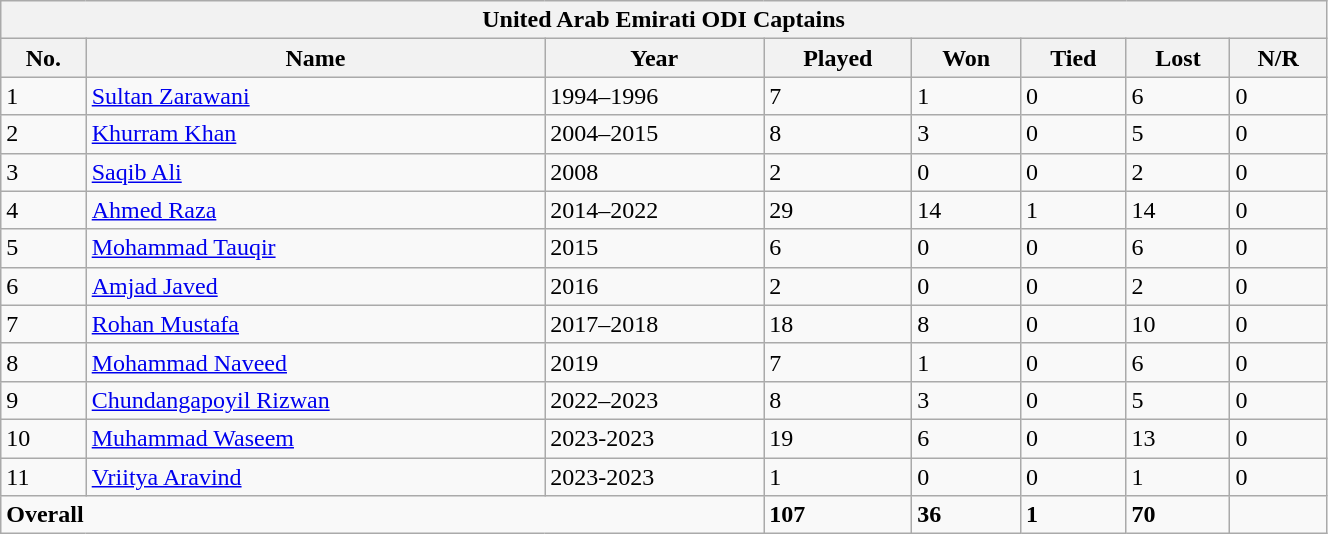<table class="wikitable" width="70%">
<tr>
<th bgcolor="#efefef" colspan=9>United Arab Emirati ODI Captains</th>
</tr>
<tr bgcolor="#efefef">
<th>No.</th>
<th>Name</th>
<th>Year</th>
<th>Played</th>
<th>Won</th>
<th>Tied</th>
<th>Lost</th>
<th>N/R</th>
</tr>
<tr>
<td>1</td>
<td><a href='#'>Sultan Zarawani</a></td>
<td>1994–1996</td>
<td>7</td>
<td>1</td>
<td>0</td>
<td>6</td>
<td>0</td>
</tr>
<tr>
<td>2</td>
<td><a href='#'>Khurram Khan</a></td>
<td>2004–2015</td>
<td>8</td>
<td>3</td>
<td>0</td>
<td>5</td>
<td>0</td>
</tr>
<tr>
<td>3</td>
<td><a href='#'>Saqib Ali</a></td>
<td>2008</td>
<td>2</td>
<td>0</td>
<td>0</td>
<td>2</td>
<td>0</td>
</tr>
<tr>
<td>4</td>
<td><a href='#'>Ahmed Raza</a></td>
<td>2014–2022</td>
<td>29</td>
<td>14</td>
<td>1</td>
<td>14</td>
<td>0</td>
</tr>
<tr>
<td>5</td>
<td><a href='#'>Mohammad Tauqir</a></td>
<td>2015</td>
<td>6</td>
<td>0</td>
<td>0</td>
<td>6</td>
<td>0</td>
</tr>
<tr>
<td>6</td>
<td><a href='#'>Amjad Javed</a></td>
<td>2016</td>
<td>2</td>
<td>0</td>
<td>0</td>
<td>2</td>
<td>0</td>
</tr>
<tr>
<td>7</td>
<td><a href='#'>Rohan Mustafa</a></td>
<td>2017–2018</td>
<td>18</td>
<td>8</td>
<td>0</td>
<td>10</td>
<td>0</td>
</tr>
<tr>
<td>8</td>
<td><a href='#'>Mohammad Naveed</a></td>
<td>2019</td>
<td>7</td>
<td>1</td>
<td>0</td>
<td>6</td>
<td>0</td>
</tr>
<tr>
<td>9</td>
<td><a href='#'>Chundangapoyil Rizwan</a></td>
<td>2022–2023</td>
<td>8</td>
<td>3</td>
<td>0</td>
<td>5</td>
<td>0</td>
</tr>
<tr>
<td>10</td>
<td><a href='#'>Muhammad Waseem</a></td>
<td>2023-2023</td>
<td>19</td>
<td>6</td>
<td>0</td>
<td>13</td>
<td>0</td>
</tr>
<tr>
<td>11</td>
<td><a href='#'>Vriitya Aravind</a></td>
<td>2023-2023</td>
<td>1</td>
<td>0</td>
<td>0</td>
<td>1</td>
<td>0</td>
</tr>
<tr>
<td colspan=3><strong>Overall</strong></td>
<td><strong>107</strong></td>
<td><strong>36</strong></td>
<td><strong>1</strong></td>
<td><strong>70</strong></td>
</tr>
</table>
